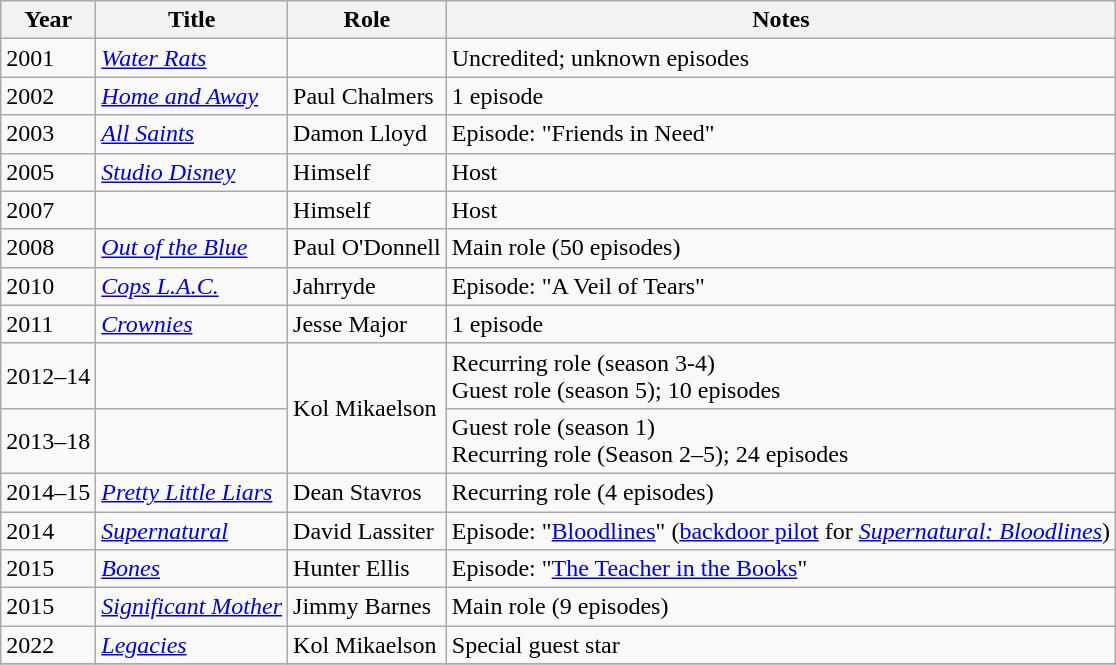<table class="wikitable sortable">
<tr>
<th>Year</th>
<th>Title</th>
<th>Role</th>
<th class="unsortable">Notes</th>
</tr>
<tr>
<td>2001</td>
<td><em><a href='#'>Water Rats</a></em></td>
<td></td>
<td>Uncredited; unknown episodes</td>
</tr>
<tr>
<td>2002</td>
<td><em><a href='#'>Home and Away</a></em></td>
<td>Paul Chalmers</td>
<td>1 episode </td>
</tr>
<tr>
<td>2003</td>
<td><em><a href='#'>All Saints</a></em></td>
<td>Damon Lloyd</td>
<td>Episode: "Friends in Need"</td>
</tr>
<tr>
<td>2005</td>
<td><em><a href='#'>Studio Disney</a></em></td>
<td>Himself</td>
<td>Host</td>
</tr>
<tr>
<td>2007</td>
<td><em></em></td>
<td>Himself</td>
<td>Host</td>
</tr>
<tr>
<td>2008</td>
<td><em><a href='#'>Out of the Blue</a></em></td>
<td>Paul O'Donnell</td>
<td>Main role (50 episodes)</td>
</tr>
<tr>
<td>2010</td>
<td><em><a href='#'>Cops L.A.C.</a></em></td>
<td>Jahrryde</td>
<td>Episode: "A Veil of Tears"</td>
</tr>
<tr>
<td>2011</td>
<td><em><a href='#'>Crownies</a></em></td>
<td>Jesse Major</td>
<td>1 episode</td>
</tr>
<tr>
<td>2012–14</td>
<td><em></em></td>
<td rowspan="2">Kol Mikaelson</td>
<td>Recurring role (season 3-4)<br>Guest role (season 5); 10 episodes</td>
</tr>
<tr>
<td>2013–18</td>
<td><em></em></td>
<td>Guest role (season 1)<br>Recurring role (Season 2–5); 24 episodes</td>
</tr>
<tr>
<td>2014–15</td>
<td><em><a href='#'>Pretty Little Liars</a></em></td>
<td>Dean Stavros</td>
<td>Recurring role (4 episodes)</td>
</tr>
<tr>
<td>2014</td>
<td><em><a href='#'>Supernatural</a></em></td>
<td>David Lassiter</td>
<td>Episode: "<a href='#'>Bloodlines</a>" (<a href='#'>backdoor pilot</a> for <em><a href='#'>Supernatural: Bloodlines</a></em>)</td>
</tr>
<tr>
<td>2015</td>
<td><em><a href='#'>Bones</a></em></td>
<td>Hunter Ellis</td>
<td>Episode: "<a href='#'>The Teacher in the Books</a>"</td>
</tr>
<tr>
<td>2015</td>
<td><em><a href='#'>Significant Mother</a></em></td>
<td>Jimmy Barnes</td>
<td>Main role (9 episodes)</td>
</tr>
<tr>
<td>2022</td>
<td><em><a href='#'>Legacies</a></em></td>
<td>Kol Mikaelson</td>
<td>Special guest star</td>
</tr>
<tr>
</tr>
</table>
